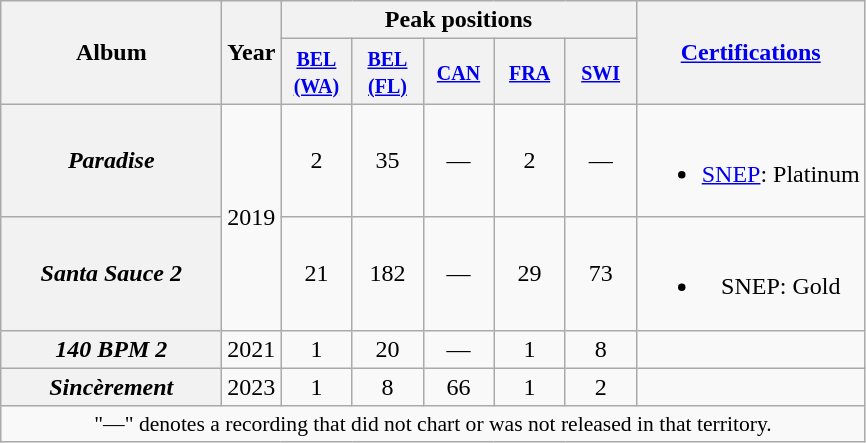<table class="wikitable plainrowheaders" style="text-align:center;">
<tr>
<th rowspan="2" style="text-align:center; width:140px;">Album</th>
<th rowspan="2" style="text-align:center; width:10px;">Year</th>
<th style="text-align:center;" colspan="5">Peak positions</th>
<th align="center" rowspan="2"><a href='#'>Certifications</a></th>
</tr>
<tr>
<th width="40"><small><a href='#'>BEL<br>(WA)</a></small><br></th>
<th width="40"><small><a href='#'>BEL<br>(FL)</a></small><br></th>
<th width="40"><small><a href='#'>CAN</a></small><br></th>
<th width="40"><small><a href='#'>FRA</a></small><br></th>
<th width="40"><small><a href='#'>SWI</a></small><br></th>
</tr>
<tr>
<th scope="row"><em>Paradise</em></th>
<td rowspan=2>2019</td>
<td>2</td>
<td>35</td>
<td>—</td>
<td>2</td>
<td>—</td>
<td><br><ul><li><a href='#'>SNEP</a>: Platinum</li></ul></td>
</tr>
<tr>
<th scope="row"><em>Santa Sauce 2</em></th>
<td>21</td>
<td>182</td>
<td>—</td>
<td>29</td>
<td>73</td>
<td><br><ul><li>SNEP: Gold</li></ul></td>
</tr>
<tr>
<th scope="row"><em>140 BPM 2</em></th>
<td>2021</td>
<td>1</td>
<td>20</td>
<td>—</td>
<td>1</td>
<td>8</td>
<td></td>
</tr>
<tr>
<th scope="row"><em>Sincèrement</em></th>
<td>2023</td>
<td>1</td>
<td>8</td>
<td>66</td>
<td>1</td>
<td>2</td>
<td></td>
</tr>
<tr>
<td colspan="11" style="font-size:90%">"—" denotes a recording that did not chart or was not released in that territory.</td>
</tr>
</table>
